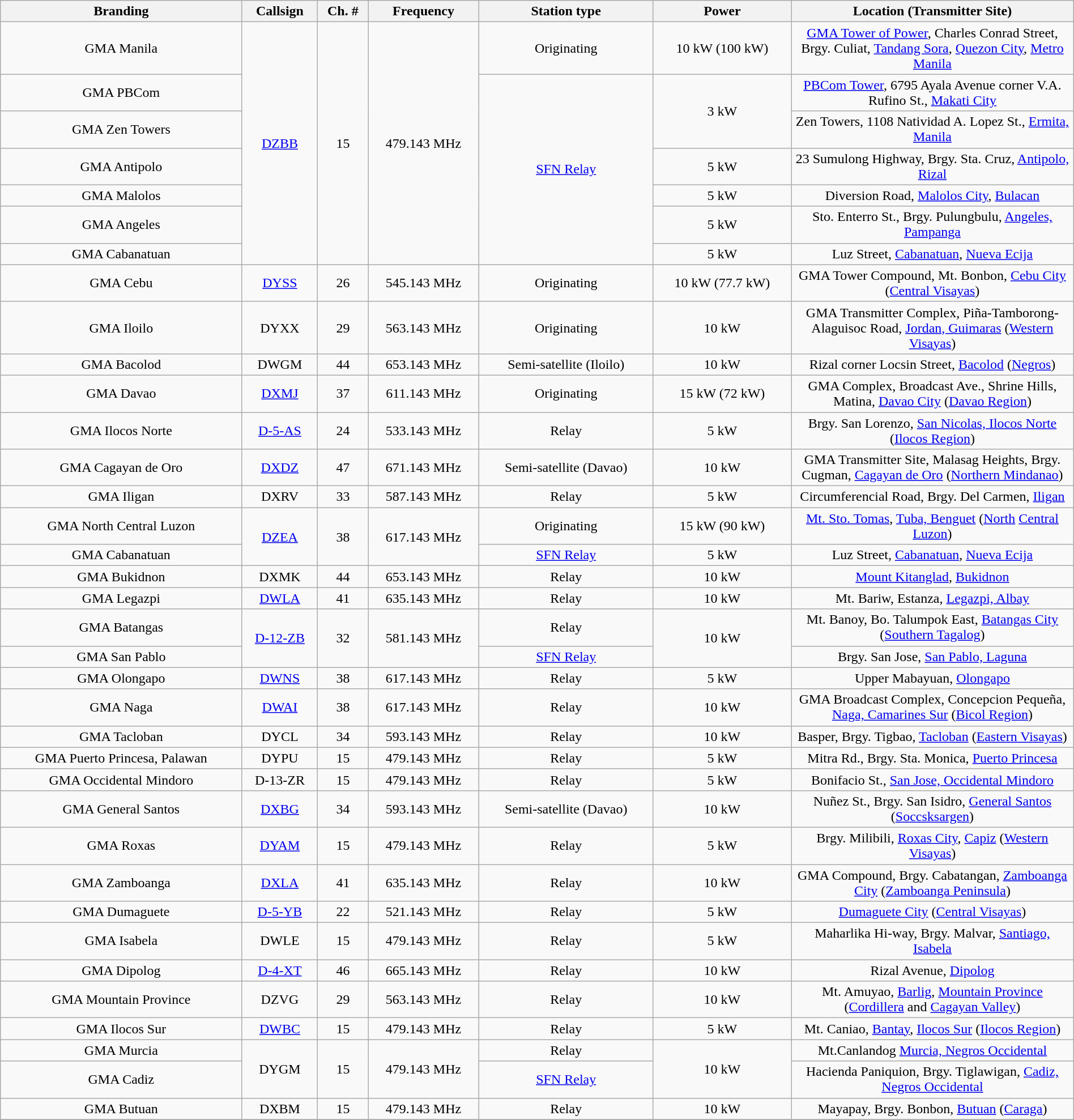<table class="wikitable unsortable" style="width:100%; text-align:center;">
<tr>
<th>Branding</th>
<th>Callsign</th>
<th>Ch. #</th>
<th>Frequency</th>
<th>Station type</th>
<th>Power</th>
<th class="unsortable" width="325px">Location (Transmitter Site)</th>
</tr>
<tr>
<td>GMA Manila</td>
<td rowspan="7"><a href='#'>DZBB</a></td>
<td rowspan="7">15</td>
<td rowspan="7">479.143 MHz</td>
<td>Originating</td>
<td>10 kW (100 kW)</td>
<td><a href='#'>GMA Tower of Power</a>, Charles Conrad Street, Brgy. Culiat, <a href='#'>Tandang Sora</a>, <a href='#'>Quezon City</a>, <a href='#'>Metro Manila</a></td>
</tr>
<tr>
<td>GMA PBCom</td>
<td rowspan="6"><a href='#'>SFN Relay</a></td>
<td rowspan="2">3 kW</td>
<td><a href='#'>PBCom Tower</a>, 6795 Ayala Avenue corner V.A. Rufino St., <a href='#'>Makati City</a></td>
</tr>
<tr>
<td>GMA Zen Towers</td>
<td>Zen Towers, 1108 Natividad A. Lopez St., <a href='#'>Ermita, Manila</a></td>
</tr>
<tr>
<td>GMA Antipolo</td>
<td>5 kW</td>
<td>23 Sumulong Highway, Brgy. Sta. Cruz, <a href='#'>Antipolo, Rizal</a></td>
</tr>
<tr>
<td>GMA Malolos</td>
<td>5 kW</td>
<td>Diversion Road, <a href='#'>Malolos City</a>, <a href='#'>Bulacan</a></td>
</tr>
<tr>
<td>GMA Angeles</td>
<td>5 kW</td>
<td>Sto. Enterro St., Brgy. Pulungbulu, <a href='#'>Angeles, Pampanga</a></td>
</tr>
<tr>
<td>GMA Cabanatuan</td>
<td>5 kW</td>
<td>Luz Street, <a href='#'>Cabanatuan</a>, <a href='#'>Nueva Ecija</a></td>
</tr>
<tr>
<td>GMA Cebu</td>
<td><a href='#'>DYSS</a></td>
<td>26</td>
<td>545.143 MHz</td>
<td>Originating</td>
<td>10 kW (77.7 kW)</td>
<td>GMA Tower Compound, Mt. Bonbon, <a href='#'>Cebu City</a> (<a href='#'>Central Visayas</a>)</td>
</tr>
<tr>
<td>GMA Iloilo</td>
<td>DYXX</td>
<td>29</td>
<td>563.143 MHz</td>
<td>Originating</td>
<td>10 kW</td>
<td>GMA Transmitter Complex, Piña-Tamborong-Alaguisoc Road, <a href='#'>Jordan, Guimaras</a> (<a href='#'>Western Visayas</a>)</td>
</tr>
<tr>
<td>GMA Bacolod</td>
<td>DWGM</td>
<td>44</td>
<td>653.143 MHz</td>
<td>Semi-satellite (Iloilo)</td>
<td>10 kW</td>
<td>Rizal corner Locsin Street, <a href='#'>Bacolod</a> (<a href='#'>Negros</a>)</td>
</tr>
<tr>
<td>GMA Davao</td>
<td><a href='#'>DXMJ</a></td>
<td>37</td>
<td>611.143 MHz</td>
<td>Originating</td>
<td>15 kW (72 kW)</td>
<td>GMA Complex, Broadcast Ave., Shrine Hills, Matina, <a href='#'>Davao City</a> (<a href='#'>Davao Region</a>)</td>
</tr>
<tr>
<td>GMA Ilocos Norte</td>
<td><a href='#'>D-5-AS</a></td>
<td>24</td>
<td>533.143 MHz</td>
<td>Relay</td>
<td>5 kW</td>
<td>Brgy. San Lorenzo, <a href='#'>San Nicolas, Ilocos Norte</a> (<a href='#'>Ilocos Region</a>)</td>
</tr>
<tr>
<td>GMA Cagayan de Oro</td>
<td><a href='#'>DXDZ</a></td>
<td>47</td>
<td>671.143 MHz</td>
<td>Semi-satellite (Davao)</td>
<td>10 kW</td>
<td>GMA Transmitter Site, Malasag Heights, Brgy. Cugman, <a href='#'>Cagayan de Oro</a> (<a href='#'>Northern Mindanao</a>)</td>
</tr>
<tr>
<td>GMA Iligan</td>
<td>DXRV</td>
<td>33</td>
<td>587.143 MHz</td>
<td>Relay</td>
<td>5 kW</td>
<td>Circumferencial Road, Brgy. Del Carmen, <a href='#'>Iligan</a></td>
</tr>
<tr>
<td>GMA North Central Luzon</td>
<td rowspan=2><a href='#'>DZEA</a></td>
<td rowspan=2>38</td>
<td rowspan=2>617.143 MHz</td>
<td>Originating</td>
<td>15 kW (90 kW)</td>
<td><a href='#'>Mt. Sto. Tomas</a>, <a href='#'>Tuba, Benguet</a> (<a href='#'>North</a> <a href='#'>Central Luzon</a>)</td>
</tr>
<tr>
<td>GMA Cabanatuan</td>
<td><a href='#'>SFN Relay</a></td>
<td>5 kW</td>
<td>Luz Street, <a href='#'>Cabanatuan</a>, <a href='#'>Nueva Ecija</a></td>
</tr>
<tr>
<td>GMA Bukidnon</td>
<td>DXMK</td>
<td>44</td>
<td>653.143 MHz</td>
<td>Relay</td>
<td>10 kW</td>
<td><a href='#'>Mount Kitanglad</a>, <a href='#'>Bukidnon</a></td>
</tr>
<tr>
<td>GMA Legazpi</td>
<td><a href='#'>DWLA</a></td>
<td>41</td>
<td>635.143 MHz</td>
<td>Relay</td>
<td>10 kW</td>
<td>Mt. Bariw, Estanza, <a href='#'>Legazpi, Albay</a></td>
</tr>
<tr>
<td>GMA Batangas</td>
<td rowspan="2"><a href='#'>D-12-ZB</a></td>
<td rowspan="2">32</td>
<td rowspan="2">581.143 MHz</td>
<td>Relay</td>
<td rowspan="2">10 kW</td>
<td>Mt. Banoy, Bo. Talumpok East, <a href='#'>Batangas City</a> (<a href='#'>Southern Tagalog</a>)</td>
</tr>
<tr>
<td>GMA San Pablo</td>
<td><a href='#'>SFN Relay</a></td>
<td>Brgy. San Jose, <a href='#'>San Pablo, Laguna</a></td>
</tr>
<tr>
<td>GMA Olongapo</td>
<td><a href='#'>DWNS</a></td>
<td>38</td>
<td>617.143 MHz</td>
<td>Relay</td>
<td>5 kW</td>
<td>Upper Mabayuan, <a href='#'>Olongapo</a></td>
</tr>
<tr>
<td>GMA Naga</td>
<td><a href='#'>DWAI</a></td>
<td>38</td>
<td>617.143 MHz</td>
<td>Relay</td>
<td>10 kW</td>
<td>GMA Broadcast Complex, Concepcion Pequeña, <a href='#'>Naga, Camarines Sur</a> (<a href='#'>Bicol Region</a>)</td>
</tr>
<tr>
<td>GMA Tacloban</td>
<td>DYCL</td>
<td>34</td>
<td>593.143 MHz</td>
<td>Relay</td>
<td>10 kW</td>
<td>Basper, Brgy. Tigbao, <a href='#'>Tacloban</a> (<a href='#'>Eastern Visayas</a>)</td>
</tr>
<tr>
<td>GMA Puerto Princesa, Palawan</td>
<td>DYPU</td>
<td>15</td>
<td>479.143 MHz</td>
<td>Relay</td>
<td>5 kW</td>
<td>Mitra Rd., Brgy. Sta. Monica, <a href='#'>Puerto Princesa</a></td>
</tr>
<tr>
<td>GMA Occidental Mindoro</td>
<td>D-13-ZR</td>
<td>15</td>
<td>479.143 MHz</td>
<td>Relay</td>
<td>5 kW</td>
<td>Bonifacio St., <a href='#'>San Jose, Occidental Mindoro</a></td>
</tr>
<tr>
<td>GMA General Santos</td>
<td><a href='#'>DXBG</a></td>
<td>34</td>
<td>593.143 MHz</td>
<td>Semi-satellite (Davao)</td>
<td>10 kW</td>
<td>Nuñez St., Brgy. San Isidro, <a href='#'>General Santos</a> (<a href='#'>Soccsksargen</a>)</td>
</tr>
<tr>
<td>GMA Roxas</td>
<td><a href='#'>DYAM</a></td>
<td>15</td>
<td>479.143 MHz</td>
<td>Relay</td>
<td>5 kW</td>
<td>Brgy. Milibili, <a href='#'>Roxas City</a>, <a href='#'>Capiz</a> (<a href='#'>Western Visayas</a>)</td>
</tr>
<tr>
<td>GMA Zamboanga</td>
<td><a href='#'>DXLA</a></td>
<td>41</td>
<td>635.143 MHz</td>
<td>Relay</td>
<td>10 kW</td>
<td>GMA Compound, Brgy. Cabatangan, <a href='#'>Zamboanga City</a> (<a href='#'>Zamboanga Peninsula</a>)</td>
</tr>
<tr>
<td>GMA Dumaguete</td>
<td><a href='#'>D-5-YB</a></td>
<td>22</td>
<td>521.143 MHz</td>
<td>Relay</td>
<td>5 kW</td>
<td><a href='#'>Dumaguete City</a> (<a href='#'>Central Visayas</a>)</td>
</tr>
<tr>
<td>GMA Isabela</td>
<td>DWLE</td>
<td>15</td>
<td>479.143 MHz</td>
<td>Relay</td>
<td>5 kW</td>
<td>Maharlika Hi-way, Brgy. Malvar, <a href='#'>Santiago, Isabela</a></td>
</tr>
<tr>
<td>GMA Dipolog</td>
<td><a href='#'>D-4-XT</a></td>
<td>46</td>
<td>665.143 MHz</td>
<td>Relay</td>
<td>10 kW</td>
<td>Rizal Avenue, <a href='#'>Dipolog</a></td>
</tr>
<tr>
<td>GMA Mountain Province</td>
<td>DZVG</td>
<td>29</td>
<td>563.143 MHz</td>
<td>Relay</td>
<td>10 kW</td>
<td>Mt. Amuyao, <a href='#'>Barlig</a>, <a href='#'>Mountain Province</a> (<a href='#'>Cordillera</a> and <a href='#'>Cagayan Valley</a>)</td>
</tr>
<tr>
<td>GMA Ilocos Sur</td>
<td><a href='#'>DWBC</a></td>
<td>15</td>
<td>479.143 MHz</td>
<td>Relay</td>
<td>5 kW</td>
<td>Mt. Caniao, <a href='#'>Bantay</a>, <a href='#'>Ilocos Sur</a> (<a href='#'>Ilocos Region</a>)</td>
</tr>
<tr>
<td>GMA Murcia</td>
<td rowspan="2">DYGM</td>
<td rowspan="2">15</td>
<td rowspan="2">479.143 MHz</td>
<td>Relay</td>
<td rowspan="2">10 kW</td>
<td>Mt.Canlandog <a href='#'>Murcia, Negros Occidental</a></td>
</tr>
<tr>
<td>GMA Cadiz</td>
<td><a href='#'>SFN Relay</a></td>
<td>Hacienda Paniquion, Brgy. Tiglawigan, <a href='#'>Cadiz, Negros Occidental</a></td>
</tr>
<tr>
<td>GMA Butuan</td>
<td>DXBM</td>
<td>15</td>
<td>479.143 MHz</td>
<td>Relay</td>
<td>10 kW</td>
<td>Mayapay, Brgy. Bonbon, <a href='#'>Butuan</a> (<a href='#'>Caraga</a>)</td>
</tr>
<tr>
</tr>
</table>
